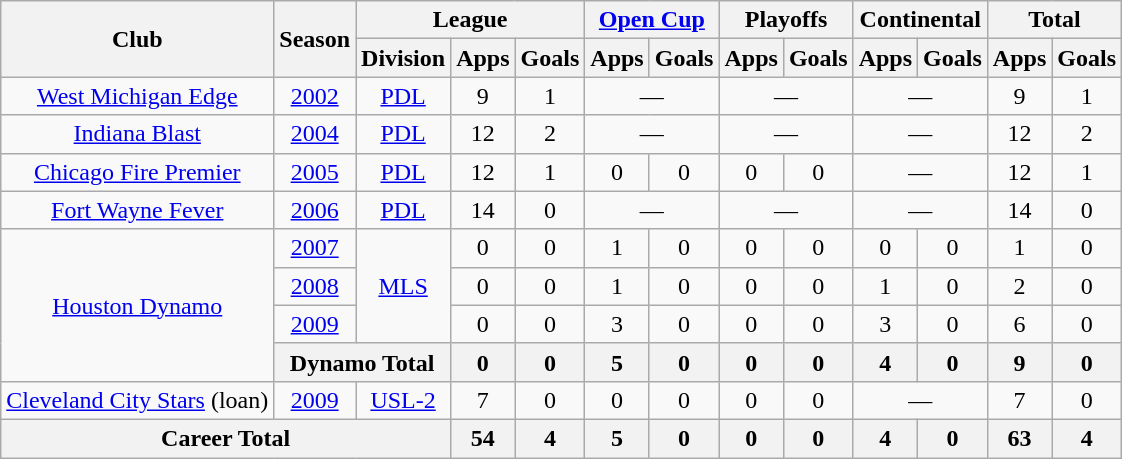<table class="wikitable" style="text-align:center">
<tr>
<th rowspan="2">Club</th>
<th rowspan="2">Season</th>
<th colspan="3">League</th>
<th colspan="2"><a href='#'>Open Cup</a></th>
<th colspan="2">Playoffs</th>
<th colspan="2">Continental</th>
<th colspan="2">Total</th>
</tr>
<tr>
<th>Division</th>
<th>Apps</th>
<th>Goals</th>
<th>Apps</th>
<th>Goals</th>
<th>Apps</th>
<th>Goals</th>
<th>Apps</th>
<th>Goals</th>
<th>Apps</th>
<th>Goals</th>
</tr>
<tr>
<td><a href='#'>West Michigan Edge</a></td>
<td><a href='#'>2002</a></td>
<td><a href='#'>PDL</a></td>
<td>9</td>
<td>1</td>
<td colspan="2">—</td>
<td colspan="2">—</td>
<td colspan="2">—</td>
<td>9</td>
<td>1</td>
</tr>
<tr>
<td><a href='#'>Indiana Blast</a></td>
<td><a href='#'>2004</a></td>
<td><a href='#'>PDL</a></td>
<td>12</td>
<td>2</td>
<td colspan="2">—</td>
<td colspan="2">—</td>
<td colspan="2">—</td>
<td>12</td>
<td>2</td>
</tr>
<tr>
<td><a href='#'>Chicago Fire Premier</a></td>
<td><a href='#'>2005</a></td>
<td><a href='#'>PDL</a></td>
<td>12</td>
<td>1</td>
<td>0</td>
<td>0</td>
<td>0</td>
<td>0</td>
<td colspan="2">—</td>
<td>12</td>
<td>1</td>
</tr>
<tr>
<td><a href='#'>Fort Wayne Fever</a></td>
<td><a href='#'>2006</a></td>
<td><a href='#'>PDL</a></td>
<td>14</td>
<td>0</td>
<td colspan="2">—</td>
<td colspan="2">—</td>
<td colspan="2">—</td>
<td>14</td>
<td>0</td>
</tr>
<tr>
<td rowspan="4"><a href='#'>Houston Dynamo</a></td>
<td><a href='#'>2007</a></td>
<td rowspan="3"><a href='#'>MLS</a></td>
<td>0</td>
<td>0</td>
<td>1</td>
<td>0</td>
<td>0</td>
<td>0</td>
<td>0</td>
<td>0</td>
<td>1</td>
<td>0</td>
</tr>
<tr>
<td><a href='#'>2008</a></td>
<td>0</td>
<td>0</td>
<td>1</td>
<td>0</td>
<td>0</td>
<td>0</td>
<td>1</td>
<td>0</td>
<td>2</td>
<td>0</td>
</tr>
<tr>
<td><a href='#'>2009</a></td>
<td>0</td>
<td>0</td>
<td>3</td>
<td>0</td>
<td>0</td>
<td>0</td>
<td>3</td>
<td>0</td>
<td>6</td>
<td>0</td>
</tr>
<tr>
<th colspan="2">Dynamo Total</th>
<th>0</th>
<th>0</th>
<th>5</th>
<th>0</th>
<th>0</th>
<th>0</th>
<th>4</th>
<th>0</th>
<th>9</th>
<th>0</th>
</tr>
<tr>
<td><a href='#'>Cleveland City Stars</a> (loan)</td>
<td><a href='#'>2009</a></td>
<td><a href='#'>USL-2</a></td>
<td>7</td>
<td>0</td>
<td>0</td>
<td>0</td>
<td>0</td>
<td>0</td>
<td colspan="2">—</td>
<td>7</td>
<td>0</td>
</tr>
<tr>
<th colspan="3">Career Total</th>
<th>54</th>
<th>4</th>
<th>5</th>
<th>0</th>
<th>0</th>
<th>0</th>
<th>4</th>
<th>0</th>
<th>63</th>
<th>4</th>
</tr>
</table>
